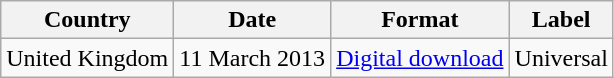<table class="wikitable plainrowheaders">
<tr>
<th scope="col">Country</th>
<th scope="col">Date</th>
<th scope="col">Format</th>
<th scope="col">Label</th>
</tr>
<tr>
<td>United Kingdom</td>
<td>11 March 2013</td>
<td><a href='#'>Digital download</a></td>
<td>Universal</td>
</tr>
</table>
